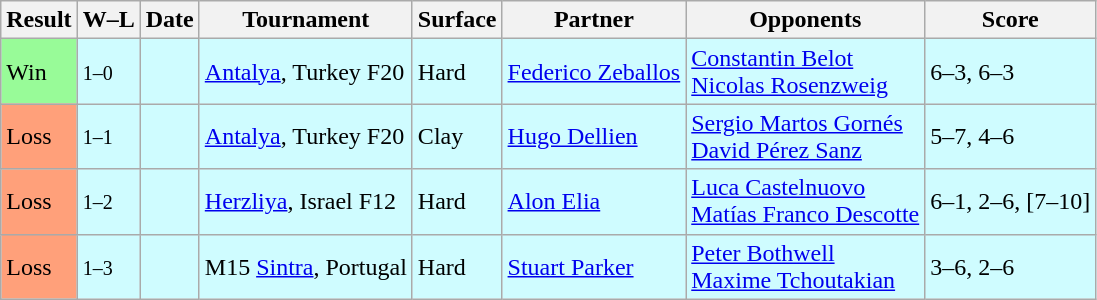<table class=wikitable>
<tr>
<th>Result</th>
<th class="unsortable">W–L</th>
<th>Date</th>
<th>Tournament</th>
<th>Surface</th>
<th>Partner</th>
<th>Opponents</th>
<th>Score</th>
</tr>
<tr bgcolor=#cffcff>
<td bgcolor=98FB98>Win</td>
<td><small>1–0</small></td>
<td></td>
<td><a href='#'>Antalya</a>, Turkey F20</td>
<td>Hard</td>
<td> <a href='#'>Federico Zeballos</a></td>
<td> <a href='#'>Constantin Belot</a><br> <a href='#'>Nicolas Rosenzweig</a></td>
<td>6–3, 6–3</td>
</tr>
<tr bgcolor=#cffcff>
<td bgcolor=FFA07A>Loss</td>
<td><small>1–1</small></td>
<td></td>
<td><a href='#'>Antalya</a>, Turkey F20</td>
<td>Clay</td>
<td> <a href='#'>Hugo Dellien</a></td>
<td> <a href='#'>Sergio Martos Gornés</a><br> <a href='#'>David Pérez Sanz</a></td>
<td>5–7, 4–6</td>
</tr>
<tr bgcolor=#cffcff>
<td bgcolor=FFA07A>Loss</td>
<td><small>1–2</small></td>
<td></td>
<td><a href='#'>Herzliya</a>, Israel F12</td>
<td>Hard</td>
<td> <a href='#'>Alon Elia</a></td>
<td> <a href='#'>Luca Castelnuovo</a><br> <a href='#'>Matías Franco Descotte</a></td>
<td>6–1, 2–6, [7–10]</td>
</tr>
<tr bgcolor=#cffcff>
<td bgcolor=FFA07A>Loss</td>
<td><small>1–3</small></td>
<td></td>
<td>M15 <a href='#'>Sintra</a>, Portugal</td>
<td>Hard</td>
<td> <a href='#'>Stuart Parker</a></td>
<td> <a href='#'>Peter Bothwell</a><br> <a href='#'>Maxime Tchoutakian</a></td>
<td>3–6, 2–6</td>
</tr>
</table>
